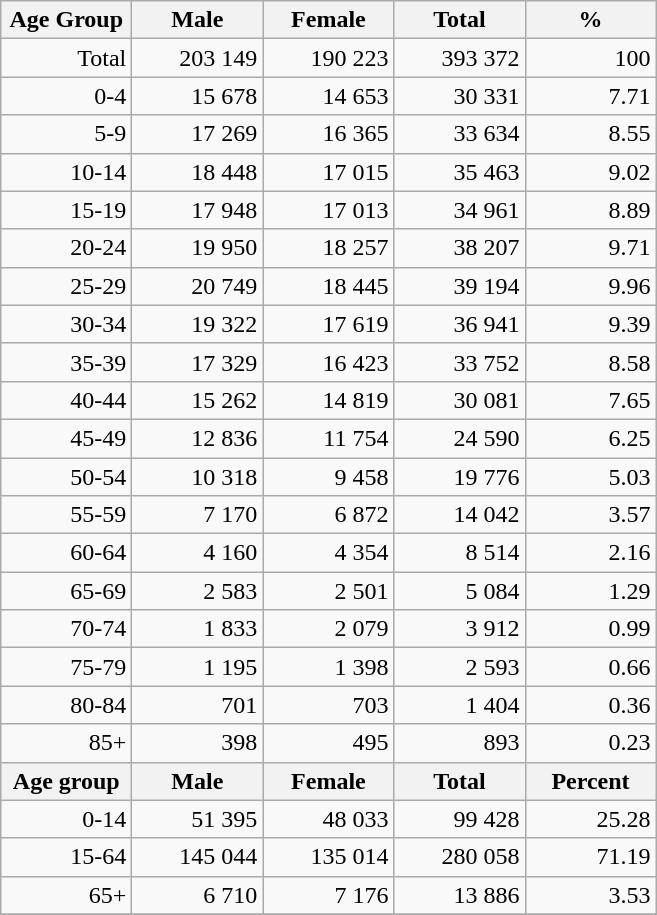<table class="wikitable">
<tr>
<th width="80pt">Age Group</th>
<th width="80pt">Male</th>
<th width="80pt">Female</th>
<th width="80pt">Total</th>
<th width="80pt">%</th>
</tr>
<tr>
<td align="right">Total</td>
<td align="right">203 149</td>
<td align="right">190 223</td>
<td align="right">393 372</td>
<td align="right">100</td>
</tr>
<tr>
<td align="right">0-4</td>
<td align="right">15 678</td>
<td align="right">14 653</td>
<td align="right">30 331</td>
<td align="right">7.71</td>
</tr>
<tr>
<td align="right">5-9</td>
<td align="right">17 269</td>
<td align="right">16 365</td>
<td align="right">33 634</td>
<td align="right">8.55</td>
</tr>
<tr>
<td align="right">10-14</td>
<td align="right">18 448</td>
<td align="right">17 015</td>
<td align="right">35 463</td>
<td align="right">9.02</td>
</tr>
<tr>
<td align="right">15-19</td>
<td align="right">17 948</td>
<td align="right">17 013</td>
<td align="right">34 961</td>
<td align="right">8.89</td>
</tr>
<tr>
<td align="right">20-24</td>
<td align="right">19 950</td>
<td align="right">18 257</td>
<td align="right">38 207</td>
<td align="right">9.71</td>
</tr>
<tr>
<td align="right">25-29</td>
<td align="right">20 749</td>
<td align="right">18 445</td>
<td align="right">39 194</td>
<td align="right">9.96</td>
</tr>
<tr>
<td align="right">30-34</td>
<td align="right">19 322</td>
<td align="right">17 619</td>
<td align="right">36 941</td>
<td align="right">9.39</td>
</tr>
<tr>
<td align="right">35-39</td>
<td align="right">17 329</td>
<td align="right">16 423</td>
<td align="right">33 752</td>
<td align="right">8.58</td>
</tr>
<tr>
<td align="right">40-44</td>
<td align="right">15 262</td>
<td align="right">14 819</td>
<td align="right">30 081</td>
<td align="right">7.65</td>
</tr>
<tr>
<td align="right">45-49</td>
<td align="right">12 836</td>
<td align="right">11 754</td>
<td align="right">24 590</td>
<td align="right">6.25</td>
</tr>
<tr>
<td align="right">50-54</td>
<td align="right">10 318</td>
<td align="right">9 458</td>
<td align="right">19 776</td>
<td align="right">5.03</td>
</tr>
<tr>
<td align="right">55-59</td>
<td align="right">7 170</td>
<td align="right">6 872</td>
<td align="right">14 042</td>
<td align="right">3.57</td>
</tr>
<tr>
<td align="right">60-64</td>
<td align="right">4 160</td>
<td align="right">4 354</td>
<td align="right">8 514</td>
<td align="right">2.16</td>
</tr>
<tr>
<td align="right">65-69</td>
<td align="right">2 583</td>
<td align="right">2 501</td>
<td align="right">5 084</td>
<td align="right">1.29</td>
</tr>
<tr>
<td align="right">70-74</td>
<td align="right">1 833</td>
<td align="right">2 079</td>
<td align="right">3 912</td>
<td align="right">0.99</td>
</tr>
<tr>
<td align="right">75-79</td>
<td align="right">1 195</td>
<td align="right">1 398</td>
<td align="right">2 593</td>
<td align="right">0.66</td>
</tr>
<tr>
<td align="right">80-84</td>
<td align="right">701</td>
<td align="right">703</td>
<td align="right">1 404</td>
<td align="right">0.36</td>
</tr>
<tr>
<td align="right">85+</td>
<td align="right">398</td>
<td align="right">495</td>
<td align="right">893</td>
<td align="right">0.23</td>
</tr>
<tr>
<th width="50">Age group</th>
<th width="80pt">Male</th>
<th width="80">Female</th>
<th width="80">Total</th>
<th width="50">Percent</th>
</tr>
<tr>
<td align="right">0-14</td>
<td align="right">51 395</td>
<td align="right">48 033</td>
<td align="right">99 428</td>
<td align="right">25.28</td>
</tr>
<tr>
<td align="right">15-64</td>
<td align="right">145 044</td>
<td align="right">135 014</td>
<td align="right">280 058</td>
<td align="right">71.19</td>
</tr>
<tr>
<td align="right">65+</td>
<td align="right">6 710</td>
<td align="right">7 176</td>
<td align="right">13 886</td>
<td align="right">3.53</td>
</tr>
<tr>
</tr>
</table>
